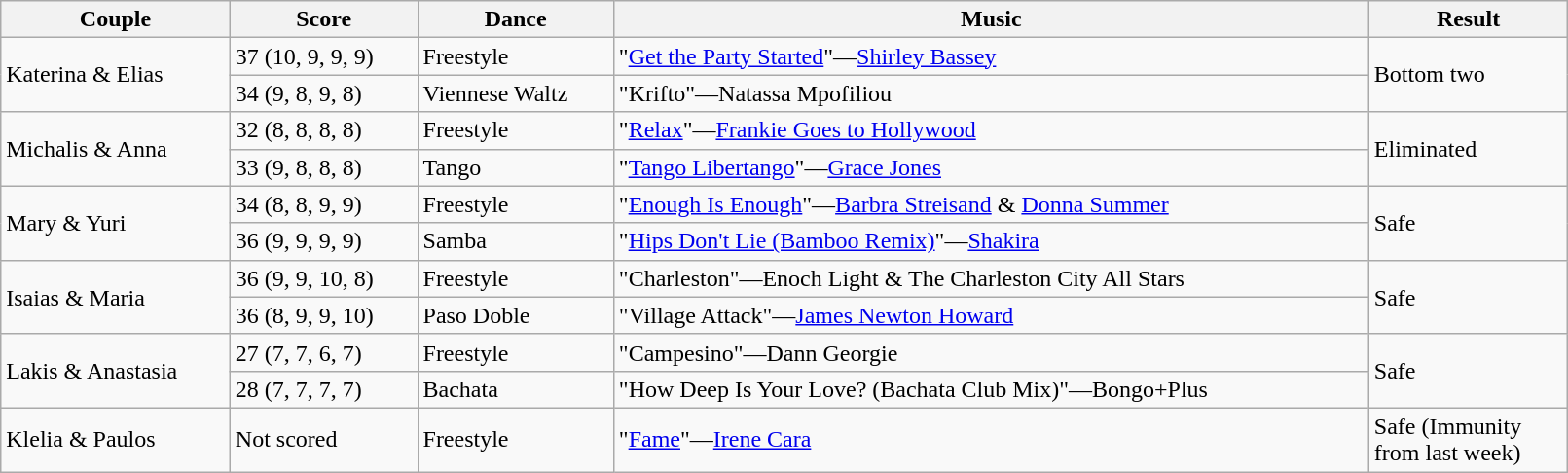<table class="wikitable sortable" style="width:85%;">
<tr>
<th>Couple</th>
<th>Score</th>
<th>Dance</th>
<th>Music</th>
<th>Result</th>
</tr>
<tr>
<td rowspan="2">Katerina & Elias</td>
<td>37 (10, 9, 9, 9)</td>
<td>Freestyle</td>
<td>"<a href='#'>Get the Party Started</a>"—<a href='#'>Shirley Bassey</a></td>
<td rowspan="2">Bottom two</td>
</tr>
<tr>
<td>34 (9, 8, 9, 8)</td>
<td>Viennese Waltz</td>
<td>"Krifto"—Natassa Mpofiliou</td>
</tr>
<tr>
<td rowspan="2">Michalis & Anna</td>
<td>32 (8, 8, 8, 8)</td>
<td>Freestyle</td>
<td>"<a href='#'>Relax</a>"—<a href='#'>Frankie Goes to Hollywood</a></td>
<td rowspan="2">Eliminated</td>
</tr>
<tr>
<td>33 (9, 8, 8, 8)</td>
<td>Tango</td>
<td>"<a href='#'>Tango Libertango</a>"—<a href='#'>Grace Jones</a></td>
</tr>
<tr>
<td rowspan="2">Mary & Yuri</td>
<td>34 (8, 8, 9, 9)</td>
<td>Freestyle</td>
<td>"<a href='#'>Enough Is Enough</a>"—<a href='#'>Barbra Streisand</a> & <a href='#'>Donna Summer</a></td>
<td rowspan="2">Safe</td>
</tr>
<tr>
<td>36 (9, 9, 9, 9)</td>
<td>Samba</td>
<td>"<a href='#'>Hips Don't Lie (Bamboo Remix)</a>"—<a href='#'>Shakira</a></td>
</tr>
<tr>
<td rowspan="2">Isaias & Maria</td>
<td>36 (9, 9, 10, 8)</td>
<td>Freestyle</td>
<td>"Charleston"—Enoch Light & The Charleston City All Stars</td>
<td rowspan="2">Safe</td>
</tr>
<tr>
<td>36 (8, 9, 9, 10)</td>
<td>Paso Doble</td>
<td>"Village Attack"—<a href='#'>James Newton Howard</a></td>
</tr>
<tr>
<td rowspan="2">Lakis & Anastasia</td>
<td>27 (7, 7, 6, 7)</td>
<td>Freestyle</td>
<td>"Campesino"—Dann Georgie</td>
<td rowspan="2">Safe</td>
</tr>
<tr>
<td>28 (7, 7, 7, 7)</td>
<td>Bachata</td>
<td>"How Deep Is Your Love? (Bachata Club Mix)"—Bongo+Plus</td>
</tr>
<tr>
<td>Klelia & Paulos</td>
<td>Not scored</td>
<td>Freestyle</td>
<td>"<a href='#'>Fame</a>"—<a href='#'>Irene Cara</a></td>
<td>Safe (Immunity<br>from last week)</td>
</tr>
</table>
